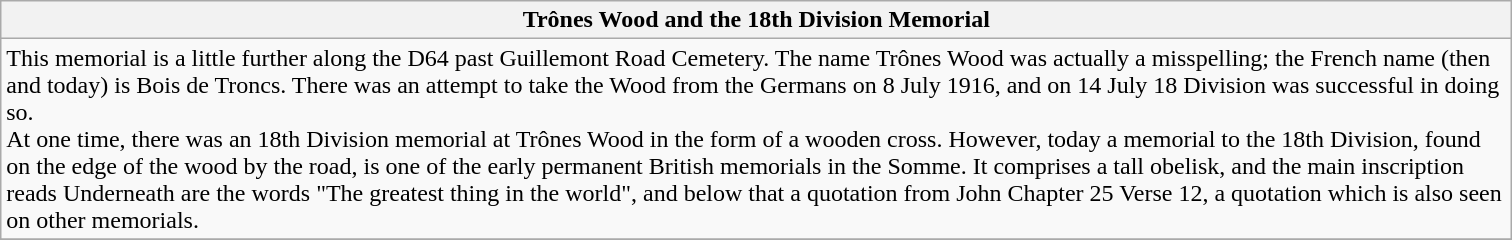<table class="wikitable sortable">
<tr>
<th scope="col" style="width:1000px;">Trônes Wood and the 18th Division Memorial</th>
</tr>
<tr>
<td>This memorial is a little further along the D64 past Guillemont Road Cemetery.   The name  Trônes Wood was actually a misspelling; the French name (then and today) is Bois de Troncs. There was an attempt to take the Wood from the Germans on 8 July 1916, and on 14 July 18 Division was successful in doing so.<br>
At one time, there was an 18th Division memorial at Trônes Wood in the form of a wooden cross.   However, today a memorial to the 18th Division, found on the edge of the wood by the road, is one of the early permanent British memorials in the Somme. It comprises a tall obelisk, and the main inscription reads Underneath are the words "The greatest thing in the world", and below that a quotation from John Chapter 25 Verse 12, a quotation which is also seen on other memorials.</td>
</tr>
<tr>
</tr>
</table>
